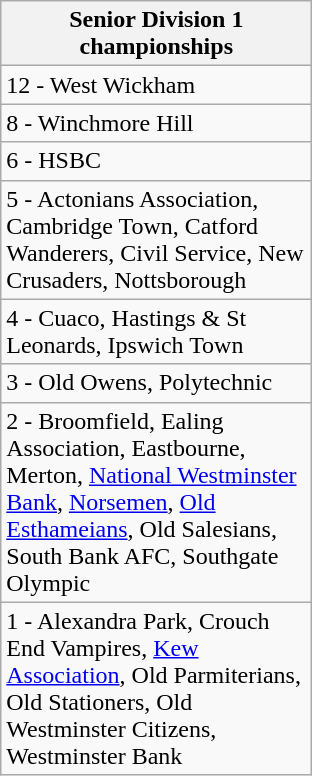<table class="wikitable" style="text-align: left">
<tr>
<th width=200>Senior Division 1 championships</th>
</tr>
<tr>
<td>12 - West Wickham</td>
</tr>
<tr>
<td>8 - Winchmore Hill</td>
</tr>
<tr>
<td>6 - HSBC</td>
</tr>
<tr>
<td>5 - Actonians Association, Cambridge Town, Catford Wanderers, Civil Service, New Crusaders, Nottsborough</td>
</tr>
<tr>
<td>4 - Cuaco, Hastings & St Leonards, Ipswich Town</td>
</tr>
<tr>
<td>3 - Old Owens, Polytechnic</td>
</tr>
<tr>
<td>2 - Broomfield, Ealing Association, Eastbourne, Merton, <a href='#'>National Westminster Bank</a>, <a href='#'>Norsemen</a>, <a href='#'>Old Esthameians</a>, Old Salesians, South Bank AFC, Southgate Olympic</td>
</tr>
<tr>
<td>1 - Alexandra Park, Crouch End Vampires, <a href='#'>Kew Association</a>, Old Parmiterians, Old Stationers, Old Westminster Citizens, Westminster Bank</td>
</tr>
</table>
